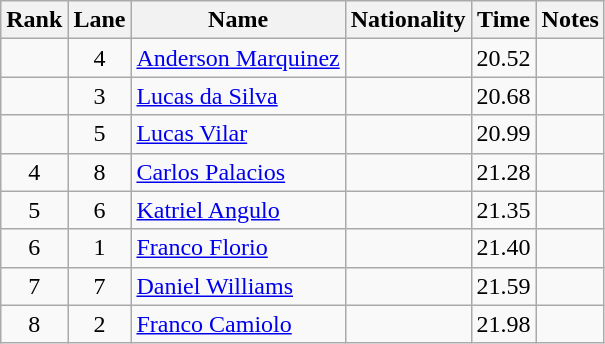<table class="wikitable sortable" style="text-align:center">
<tr>
<th>Rank</th>
<th>Lane</th>
<th>Name</th>
<th>Nationality</th>
<th>Time</th>
<th>Notes</th>
</tr>
<tr>
<td></td>
<td>4</td>
<td align=left><a href='#'>Anderson Marquinez</a></td>
<td align=left></td>
<td>20.52</td>
<td></td>
</tr>
<tr>
<td></td>
<td>3</td>
<td align=left><a href='#'>Lucas da Silva</a></td>
<td align=left></td>
<td>20.68</td>
<td></td>
</tr>
<tr>
<td></td>
<td>5</td>
<td align=left><a href='#'>Lucas Vilar</a></td>
<td align=left></td>
<td>20.99</td>
<td></td>
</tr>
<tr>
<td>4</td>
<td>8</td>
<td align=left><a href='#'>Carlos Palacios</a></td>
<td align=left></td>
<td>21.28</td>
<td></td>
</tr>
<tr>
<td>5</td>
<td>6</td>
<td align=left><a href='#'>Katriel Angulo</a></td>
<td align=left></td>
<td>21.35</td>
<td></td>
</tr>
<tr>
<td>6</td>
<td>1</td>
<td align=left><a href='#'>Franco Florio</a></td>
<td align=left></td>
<td>21.40</td>
<td></td>
</tr>
<tr>
<td>7</td>
<td>7</td>
<td align=left><a href='#'>Daniel Williams</a></td>
<td align=left></td>
<td>21.59</td>
<td></td>
</tr>
<tr>
<td>8</td>
<td>2</td>
<td align=left><a href='#'>Franco Camiolo</a></td>
<td align=left></td>
<td>21.98</td>
<td></td>
</tr>
</table>
